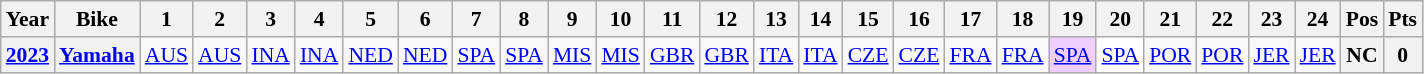<table class="wikitable" style="text-align:center; font-size:90%">
<tr>
<th>Year</th>
<th>Bike</th>
<th>1</th>
<th>2</th>
<th>3</th>
<th>4</th>
<th>5</th>
<th>6</th>
<th>7</th>
<th>8</th>
<th>9</th>
<th>10</th>
<th>11</th>
<th>12</th>
<th>13</th>
<th>14</th>
<th>15</th>
<th>16</th>
<th>17</th>
<th>18</th>
<th>19</th>
<th>20</th>
<th>21</th>
<th>22</th>
<th>23</th>
<th>24</th>
<th>Pos</th>
<th>Pts</th>
</tr>
<tr>
<th><a href='#'>2023</a></th>
<th><a href='#'>Yamaha</a></th>
<td style="background:#;"><a href='#'>AUS</a><br></td>
<td style="background:#;"><a href='#'>AUS</a><br></td>
<td style="background:#;"><a href='#'>INA</a><br></td>
<td style="background:#;"><a href='#'>INA</a><br></td>
<td style="background:#;"><a href='#'>NED</a><br></td>
<td style="background:#;"><a href='#'>NED</a><br></td>
<td style="background:#;"><a href='#'>SPA</a><br></td>
<td style="background:#;"><a href='#'>SPA</a><br></td>
<td style="background:#;"><a href='#'>MIS</a><br></td>
<td style="background:#;"><a href='#'>MIS</a><br></td>
<td style="background:#;"><a href='#'>GBR</a><br></td>
<td style="background:#;"><a href='#'>GBR</a><br></td>
<td style="background:#;"><a href='#'>ITA</a><br></td>
<td style="background:#;"><a href='#'>ITA</a><br></td>
<td style="background:#;"><a href='#'>CZE</a><br></td>
<td style="background:#;"><a href='#'>CZE</a><br></td>
<td style="background:#;"><a href='#'>FRA</a><br></td>
<td style="background:#;"><a href='#'>FRA</a><br></td>
<td style="background:#efcfff;"><a href='#'>SPA</a><br></td>
<td style="background:#ffffff;"><a href='#'>SPA</a><br></td>
<td style="background:#;"><a href='#'>POR</a><br></td>
<td style="background:#;"><a href='#'>POR</a><br></td>
<td style="background:#;"><a href='#'>JER</a><br></td>
<td style="background:#;"><a href='#'>JER</a><br></td>
<th>NC</th>
<th>0</th>
</tr>
</table>
